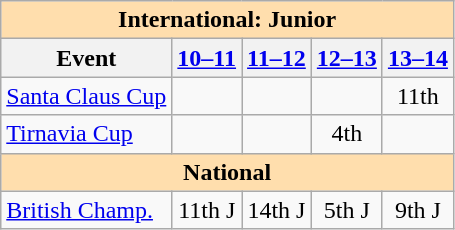<table class="wikitable" style="text-align:center">
<tr>
<th colspan="5" align="center" style="background-color: #ffdead; ">International: Junior</th>
</tr>
<tr>
<th>Event</th>
<th><a href='#'>10–11</a></th>
<th><a href='#'>11–12</a></th>
<th><a href='#'>12–13</a></th>
<th><a href='#'>13–14</a></th>
</tr>
<tr>
<td align="left"><a href='#'>Santa Claus Cup</a></td>
<td></td>
<td></td>
<td></td>
<td>11th</td>
</tr>
<tr>
<td align="left"><a href='#'>Tirnavia Cup</a></td>
<td></td>
<td></td>
<td>4th</td>
<td></td>
</tr>
<tr>
<th colspan="5" align="center" style="background-color: #ffdead; ">National</th>
</tr>
<tr>
<td align="left"><a href='#'>British Champ.</a></td>
<td>11th J</td>
<td>14th J</td>
<td>5th J</td>
<td>9th J</td>
</tr>
</table>
